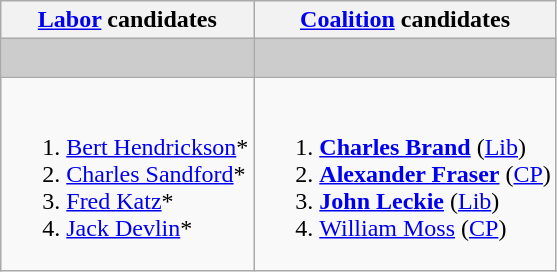<table class="wikitable">
<tr>
<th><a href='#'>Labor</a> candidates</th>
<th><a href='#'>Coalition</a> candidates</th>
</tr>
<tr bgcolor="#cccccc">
<td></td>
<td> </td>
</tr>
<tr>
<td><br><ol><li><a href='#'>Bert Hendrickson</a>*</li><li><a href='#'>Charles Sandford</a>*</li><li><a href='#'>Fred Katz</a>*</li><li><a href='#'>Jack Devlin</a>*</li></ol></td>
<td valign=top><br><ol><li><strong><a href='#'>Charles Brand</a></strong> (<a href='#'>Lib</a>)</li><li><strong><a href='#'>Alexander Fraser</a></strong> (<a href='#'>CP</a>)</li><li><strong><a href='#'>John Leckie</a></strong> (<a href='#'>Lib</a>)</li><li><a href='#'>William Moss</a> (<a href='#'>CP</a>)</li></ol></td>
</tr>
</table>
